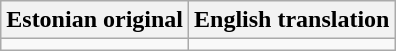<table class="wikitable">
<tr>
<th>Estonian original</th>
<th>English translation</th>
</tr>
<tr style="vertical-align:top; text-align:center; white-space:nowrap;">
<td></td>
<td></td>
</tr>
</table>
